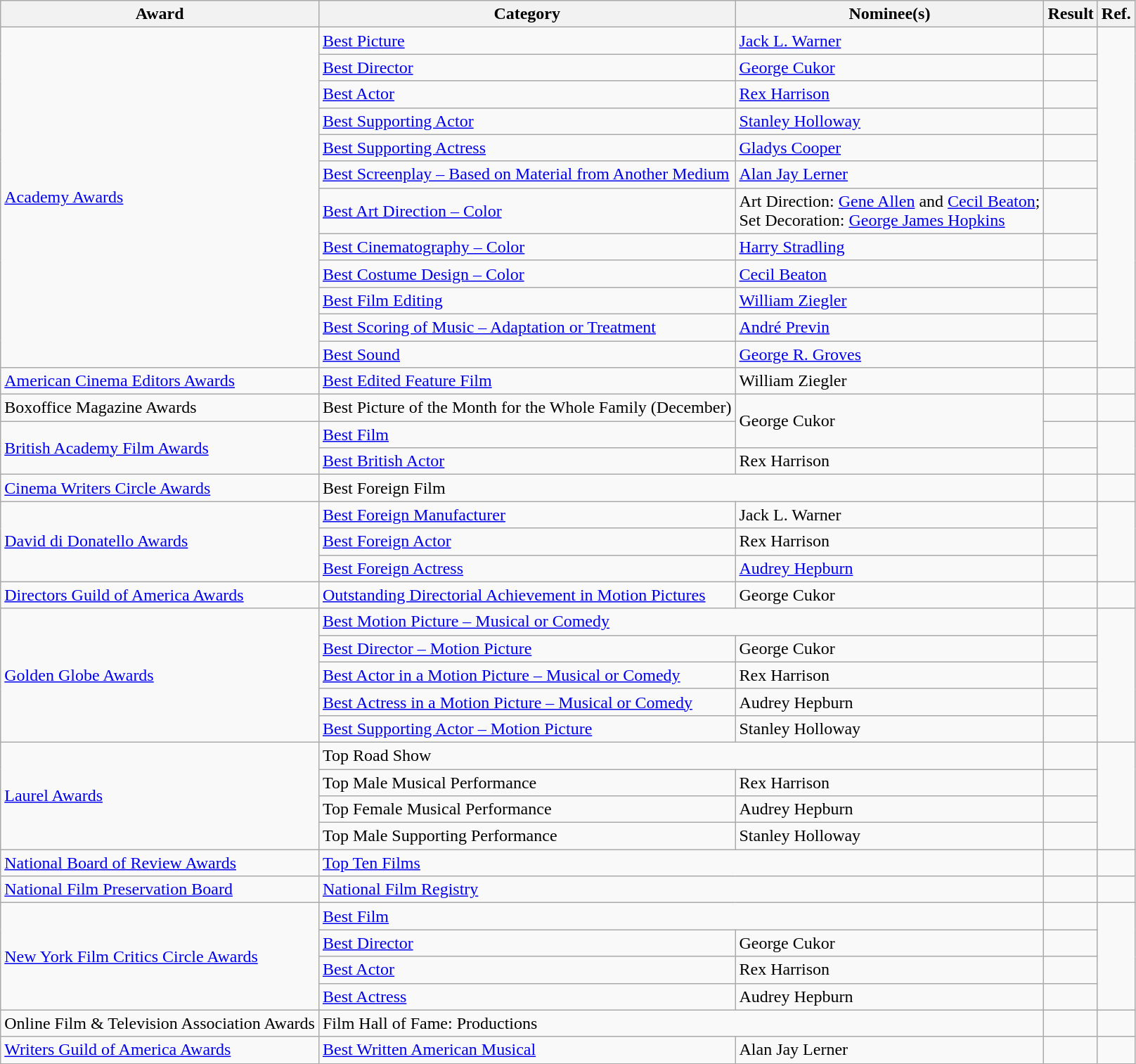<table class="wikitable plainrowheaders">
<tr>
<th>Award</th>
<th>Category</th>
<th>Nominee(s)</th>
<th>Result</th>
<th>Ref.</th>
</tr>
<tr>
<td rowspan="12"><a href='#'>Academy Awards</a></td>
<td><a href='#'>Best Picture</a></td>
<td><a href='#'>Jack L. Warner</a></td>
<td></td>
<td align="center" rowspan="12"> <br> </td>
</tr>
<tr>
<td><a href='#'>Best Director</a></td>
<td><a href='#'>George Cukor</a></td>
<td></td>
</tr>
<tr>
<td><a href='#'>Best Actor</a></td>
<td><a href='#'>Rex Harrison</a></td>
<td></td>
</tr>
<tr>
<td><a href='#'>Best Supporting Actor</a></td>
<td><a href='#'>Stanley Holloway</a></td>
<td></td>
</tr>
<tr>
<td><a href='#'>Best Supporting Actress</a></td>
<td><a href='#'>Gladys Cooper</a></td>
<td></td>
</tr>
<tr>
<td><a href='#'>Best Screenplay – Based on Material from Another Medium</a></td>
<td><a href='#'>Alan Jay Lerner</a></td>
<td></td>
</tr>
<tr>
<td><a href='#'>Best Art Direction – Color</a></td>
<td>Art Direction: <a href='#'>Gene Allen</a> and <a href='#'>Cecil Beaton</a>; <br> Set Decoration: <a href='#'>George James Hopkins</a></td>
<td></td>
</tr>
<tr>
<td><a href='#'>Best Cinematography – Color</a></td>
<td><a href='#'>Harry Stradling</a></td>
<td></td>
</tr>
<tr>
<td><a href='#'>Best Costume Design – Color</a></td>
<td><a href='#'>Cecil Beaton</a></td>
<td></td>
</tr>
<tr>
<td><a href='#'>Best Film Editing</a></td>
<td><a href='#'>William Ziegler</a></td>
<td></td>
</tr>
<tr>
<td><a href='#'>Best Scoring of Music – Adaptation or Treatment</a></td>
<td><a href='#'>André Previn</a></td>
<td></td>
</tr>
<tr>
<td><a href='#'>Best Sound</a></td>
<td><a href='#'>George R. Groves</a></td>
<td></td>
</tr>
<tr>
<td><a href='#'>American Cinema Editors Awards</a></td>
<td><a href='#'>Best Edited Feature Film</a></td>
<td>William Ziegler</td>
<td></td>
<td align="center"></td>
</tr>
<tr>
<td>Boxoffice Magazine Awards</td>
<td>Best Picture of the Month for the Whole Family (December)</td>
<td rowspan="2">George Cukor</td>
<td></td>
<td align="center"></td>
</tr>
<tr>
<td rowspan="2"><a href='#'>British Academy Film Awards</a></td>
<td><a href='#'>Best Film</a></td>
<td></td>
<td align="center" rowspan="2"></td>
</tr>
<tr>
<td><a href='#'>Best British Actor</a></td>
<td>Rex Harrison</td>
<td></td>
</tr>
<tr>
<td><a href='#'>Cinema Writers Circle Awards</a></td>
<td colspan="2">Best Foreign Film</td>
<td></td>
<td align="center"></td>
</tr>
<tr>
<td rowspan="3"><a href='#'>David di Donatello Awards</a></td>
<td><a href='#'>Best Foreign Manufacturer</a></td>
<td>Jack L. Warner</td>
<td></td>
<td align="center" rowspan="3"></td>
</tr>
<tr>
<td><a href='#'>Best Foreign Actor</a></td>
<td>Rex Harrison</td>
<td></td>
</tr>
<tr>
<td><a href='#'>Best Foreign Actress</a></td>
<td><a href='#'>Audrey Hepburn</a></td>
<td></td>
</tr>
<tr>
<td><a href='#'>Directors Guild of America Awards</a></td>
<td><a href='#'>Outstanding Directorial Achievement in Motion Pictures</a></td>
<td>George Cukor</td>
<td></td>
<td align="center"></td>
</tr>
<tr>
<td rowspan="5"><a href='#'>Golden Globe Awards</a></td>
<td colspan="2"><a href='#'>Best Motion Picture – Musical or Comedy</a></td>
<td></td>
<td align="center" rowspan="5"></td>
</tr>
<tr>
<td><a href='#'>Best Director – Motion Picture</a></td>
<td>George Cukor</td>
<td></td>
</tr>
<tr>
<td><a href='#'>Best Actor in a Motion Picture – Musical or Comedy</a></td>
<td>Rex Harrison</td>
<td></td>
</tr>
<tr>
<td><a href='#'>Best Actress in a Motion Picture – Musical or Comedy</a></td>
<td>Audrey Hepburn</td>
<td></td>
</tr>
<tr>
<td><a href='#'>Best Supporting Actor – Motion Picture</a></td>
<td>Stanley Holloway</td>
<td></td>
</tr>
<tr>
<td rowspan="4"><a href='#'>Laurel Awards</a></td>
<td colspan="2">Top Road Show</td>
<td></td>
<td align="center" rowspan="4"></td>
</tr>
<tr>
<td>Top Male Musical Performance</td>
<td>Rex Harrison</td>
<td></td>
</tr>
<tr>
<td>Top Female Musical Performance</td>
<td>Audrey Hepburn</td>
<td></td>
</tr>
<tr>
<td>Top Male Supporting Performance</td>
<td>Stanley Holloway</td>
<td></td>
</tr>
<tr>
<td><a href='#'>National Board of Review Awards</a></td>
<td colspan="2"><a href='#'>Top Ten Films</a></td>
<td></td>
<td align="center"></td>
</tr>
<tr>
<td><a href='#'>National Film Preservation Board</a></td>
<td colspan="2"><a href='#'>National Film Registry</a></td>
<td></td>
<td align="center"></td>
</tr>
<tr>
<td rowspan="4"><a href='#'>New York Film Critics Circle Awards</a></td>
<td colspan="2"><a href='#'>Best Film</a></td>
<td></td>
<td align="center" rowspan="4"></td>
</tr>
<tr>
<td><a href='#'>Best Director</a></td>
<td>George Cukor</td>
<td></td>
</tr>
<tr>
<td><a href='#'>Best Actor</a></td>
<td>Rex Harrison</td>
<td></td>
</tr>
<tr>
<td><a href='#'>Best Actress</a></td>
<td>Audrey Hepburn</td>
<td></td>
</tr>
<tr>
<td>Online Film & Television Association Awards</td>
<td colspan="2">Film Hall of Fame: Productions</td>
<td></td>
<td align="center"></td>
</tr>
<tr>
<td><a href='#'>Writers Guild of America Awards</a></td>
<td><a href='#'>Best Written American Musical</a></td>
<td>Alan Jay Lerner</td>
<td></td>
<td align="center"></td>
</tr>
</table>
